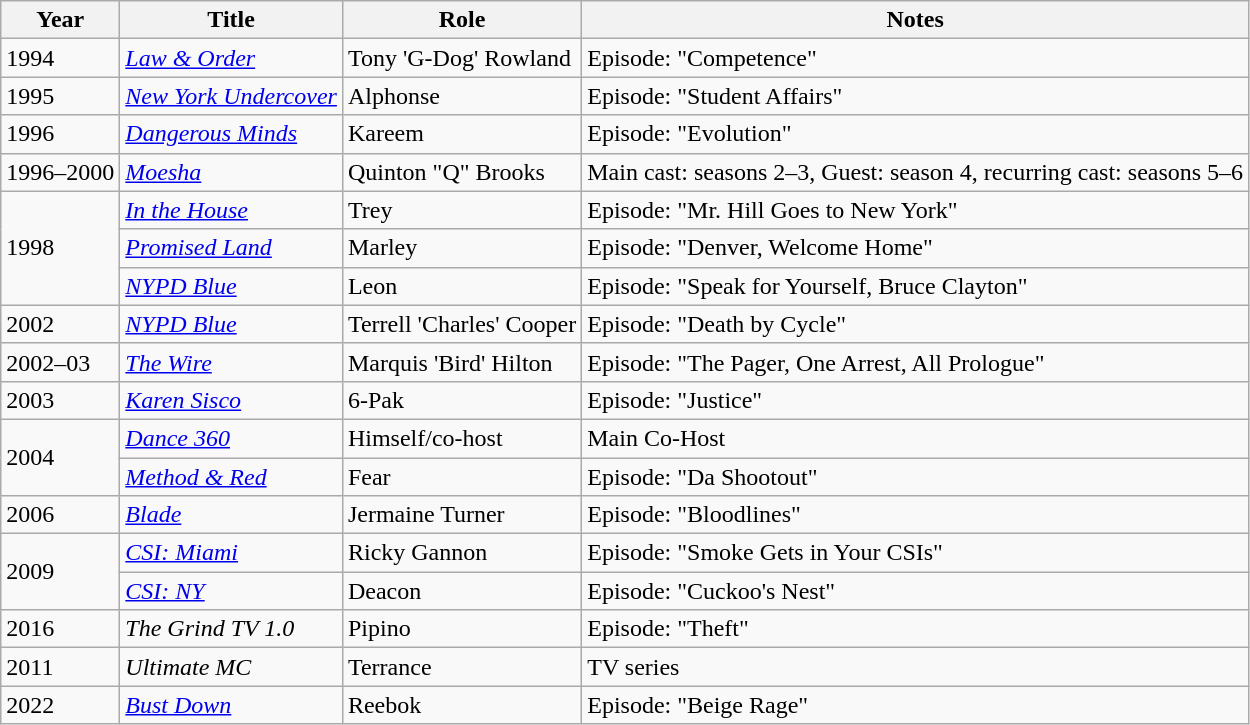<table class="wikitable sortable">
<tr>
<th>Year</th>
<th>Title</th>
<th>Role</th>
<th>Notes</th>
</tr>
<tr>
<td>1994</td>
<td><em><a href='#'>Law & Order</a></em></td>
<td>Tony 'G-Dog' Rowland</td>
<td>Episode: "Competence"</td>
</tr>
<tr>
<td>1995</td>
<td><em><a href='#'>New York Undercover</a></em></td>
<td>Alphonse</td>
<td>Episode: "Student Affairs"</td>
</tr>
<tr>
<td>1996</td>
<td><em><a href='#'>Dangerous Minds</a></em></td>
<td>Kareem</td>
<td>Episode: "Evolution"</td>
</tr>
<tr>
<td>1996–2000</td>
<td><em><a href='#'>Moesha</a></em></td>
<td>Quinton "Q" Brooks</td>
<td>Main cast: seasons 2–3, Guest: season 4, recurring cast: seasons 5–6</td>
</tr>
<tr>
<td rowspan=3>1998</td>
<td><em><a href='#'>In the House</a></em></td>
<td>Trey</td>
<td>Episode: "Mr. Hill Goes to New York"</td>
</tr>
<tr>
<td><em><a href='#'>Promised Land</a></em></td>
<td>Marley</td>
<td>Episode: "Denver, Welcome Home"</td>
</tr>
<tr>
<td><em><a href='#'>NYPD Blue</a></em></td>
<td>Leon</td>
<td>Episode: "Speak for Yourself, Bruce Clayton"</td>
</tr>
<tr>
<td>2002</td>
<td><em><a href='#'>NYPD Blue</a></em></td>
<td>Terrell 'Charles' Cooper</td>
<td>Episode: "Death by Cycle"</td>
</tr>
<tr>
<td>2002–03</td>
<td><em><a href='#'>The Wire</a></em></td>
<td>Marquis 'Bird' Hilton</td>
<td>Episode: "The Pager, One Arrest, All Prologue"</td>
</tr>
<tr>
<td>2003</td>
<td><em><a href='#'>Karen Sisco</a></em></td>
<td>6-Pak</td>
<td>Episode: "Justice"</td>
</tr>
<tr>
<td rowspan=2>2004</td>
<td><em><a href='#'>Dance 360</a></em></td>
<td>Himself/co-host</td>
<td>Main Co-Host</td>
</tr>
<tr>
<td><em><a href='#'>Method & Red</a></em></td>
<td>Fear</td>
<td>Episode: "Da Shootout"</td>
</tr>
<tr>
<td>2006</td>
<td><em><a href='#'>Blade</a></em></td>
<td>Jermaine Turner</td>
<td>Episode: "Bloodlines"</td>
</tr>
<tr>
<td rowspan=2>2009</td>
<td><em><a href='#'>CSI: Miami</a></em></td>
<td>Ricky Gannon</td>
<td>Episode: "Smoke Gets in Your CSIs"</td>
</tr>
<tr>
<td><em><a href='#'>CSI: NY</a></em></td>
<td>Deacon</td>
<td>Episode: "Cuckoo's Nest"</td>
</tr>
<tr>
<td>2016</td>
<td><em>The Grind TV 1.0</em></td>
<td>Pipino</td>
<td>Episode: "Theft"</td>
</tr>
<tr>
<td>2011</td>
<td><em>Ultimate MC</em></td>
<td>Terrance</td>
<td>TV series</td>
</tr>
<tr>
<td>2022</td>
<td><em><a href='#'>Bust Down</a></em></td>
<td>Reebok</td>
<td>Episode: "Beige Rage"</td>
</tr>
</table>
